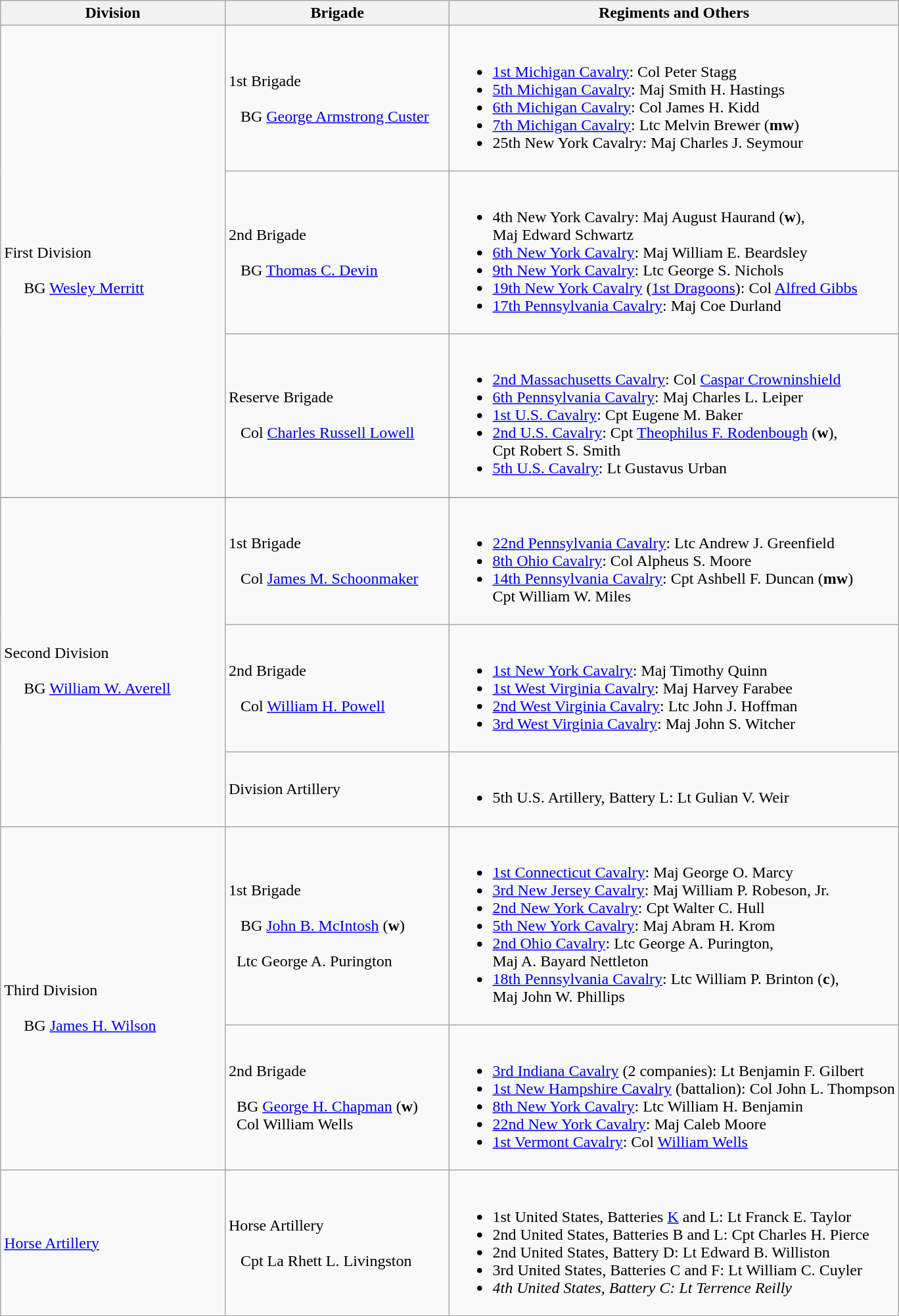<table class="wikitable">
<tr>
<th width=25%>Division</th>
<th width=25%>Brigade</th>
<th>Regiments and Others</th>
</tr>
<tr>
<td rowspan=3><br>First Division<br><br>    
BG <a href='#'>Wesley Merritt</a></td>
<td>1st Brigade<br><br>  
BG <a href='#'>George Armstrong Custer</a></td>
<td><br><ul><li><a href='#'>1st Michigan Cavalry</a>: Col Peter Stagg</li><li><a href='#'>5th Michigan Cavalry</a>: Maj Smith H. Hastings</li><li><a href='#'>6th Michigan Cavalry</a>: Col James H. Kidd</li><li><a href='#'>7th Michigan Cavalry</a>: Ltc Melvin Brewer (<strong>mw</strong>)</li><li>25th New York Cavalry: Maj Charles J. Seymour</li></ul></td>
</tr>
<tr>
<td>2nd Brigade<br><br>  
BG <a href='#'>Thomas C. Devin</a></td>
<td><br><ul><li>4th New York Cavalry: Maj August Haurand (<strong>w</strong>),<br> Maj Edward Schwartz</li><li><a href='#'>6th New York Cavalry</a>: Maj William E. Beardsley</li><li><a href='#'>9th New York Cavalry</a>: Ltc George S. Nichols</li><li><a href='#'>19th New York Cavalry</a> (<a href='#'>1st Dragoons</a>): Col <a href='#'>Alfred Gibbs</a></li><li><a href='#'>17th Pennsylvania Cavalry</a>: Maj Coe Durland</li></ul></td>
</tr>
<tr>
<td>Reserve Brigade<br><br>  
Col <a href='#'>Charles Russell Lowell</a></td>
<td><br><ul><li><a href='#'>2nd Massachusetts Cavalry</a>: Col <a href='#'>Caspar Crowninshield</a></li><li><a href='#'>6th Pennsylvania Cavalry</a>: Maj Charles L. Leiper</li><li><a href='#'>1st U.S. Cavalry</a>: Cpt Eugene M. Baker</li><li><a href='#'>2nd U.S. Cavalry</a>: Cpt <a href='#'>Theophilus F. Rodenbough</a> (<strong>w</strong>),<br> Cpt Robert S. Smith</li><li><a href='#'>5th U.S. Cavalry</a>: Lt Gustavus Urban</li></ul></td>
</tr>
<tr>
</tr>
<tr>
<td rowspan=3><br>Second Division<br><br>    
BG <a href='#'>William W. Averell</a></td>
<td>1st Brigade<br><br>  
Col <a href='#'>James M. Schoonmaker</a></td>
<td><br><ul><li><a href='#'>22nd Pennsylvania Cavalry</a>: Ltc Andrew J. Greenfield</li><li><a href='#'>8th Ohio Cavalry</a>: Col Alpheus S. Moore</li><li><a href='#'>14th Pennsylvania Cavalry</a>: Cpt Ashbell F. Duncan (<strong>mw</strong>)<br> Cpt William W. Miles</li></ul></td>
</tr>
<tr>
<td>2nd Brigade<br><br>  
Col <a href='#'>William H. Powell</a></td>
<td><br><ul><li><a href='#'>1st New York Cavalry</a>: Maj Timothy Quinn</li><li><a href='#'>1st West Virginia Cavalry</a>: Maj Harvey Farabee</li><li><a href='#'>2nd West Virginia Cavalry</a>: Ltc John J. Hoffman</li><li><a href='#'>3rd West Virginia Cavalry</a>: Maj John S. Witcher</li></ul></td>
</tr>
<tr>
<td>Division Artillery</td>
<td><br><ul><li>5th U.S. Artillery, Battery L: Lt Gulian V. Weir</li></ul></td>
</tr>
<tr>
<td rowspan=2><br>Third Division<br><br>    
BG <a href='#'>James H. Wilson</a></td>
<td>1st Brigade<br><br>  
BG <a href='#'>John B. McIntosh</a> (<strong>w</strong>)<br>
<br> 
Ltc George A. Purington</td>
<td><br><ul><li><a href='#'>1st Connecticut Cavalry</a>: Maj George O. Marcy</li><li><a href='#'>3rd New Jersey Cavalry</a>: Maj William P. Robeson, Jr.</li><li><a href='#'>2nd New York Cavalry</a>: Cpt Walter C. Hull</li><li><a href='#'>5th New York Cavalry</a>: Maj Abram H. Krom</li><li><a href='#'>2nd Ohio Cavalry</a>: Ltc George A. Purington,<br> Maj A. Bayard Nettleton</li><li><a href='#'>18th Pennsylvania Cavalry</a>: Ltc William P. Brinton (<strong>c</strong>),<br> Maj John W. Phillips</li></ul></td>
</tr>
<tr>
<td>2nd Brigade<br><br> 
BG <a href='#'>George H. Chapman</a> (<strong>w</strong>)<br> 
Col William Wells</td>
<td><br><ul><li><a href='#'>3rd Indiana Cavalry</a> (2 companies): Lt Benjamin F. Gilbert</li><li><a href='#'>1st New Hampshire Cavalry</a> (battalion): Col John L. Thompson</li><li><a href='#'>8th New York Cavalry</a>: Ltc William H. Benjamin</li><li><a href='#'>22nd New York Cavalry</a>: Maj Caleb Moore</li><li><a href='#'>1st Vermont Cavalry</a>: Col <a href='#'>William Wells</a></li></ul></td>
</tr>
<tr>
<td><a href='#'>Horse Artillery</a></td>
<td>Horse Artillery<br><br>  
Cpt La Rhett L. Livingston</td>
<td><br><ul><li>1st United States, Batteries <a href='#'>K</a> and L: Lt Franck E. Taylor</li><li>2nd United States, Batteries B and L: Cpt Charles H. Pierce</li><li>2nd United States, Battery D: Lt Edward B. Williston</li><li>3rd United States, Batteries C and F: Lt William C. Cuyler</li><li><em>4th United States, Battery C: Lt Terrence Reilly</em></li></ul></td>
</tr>
</table>
